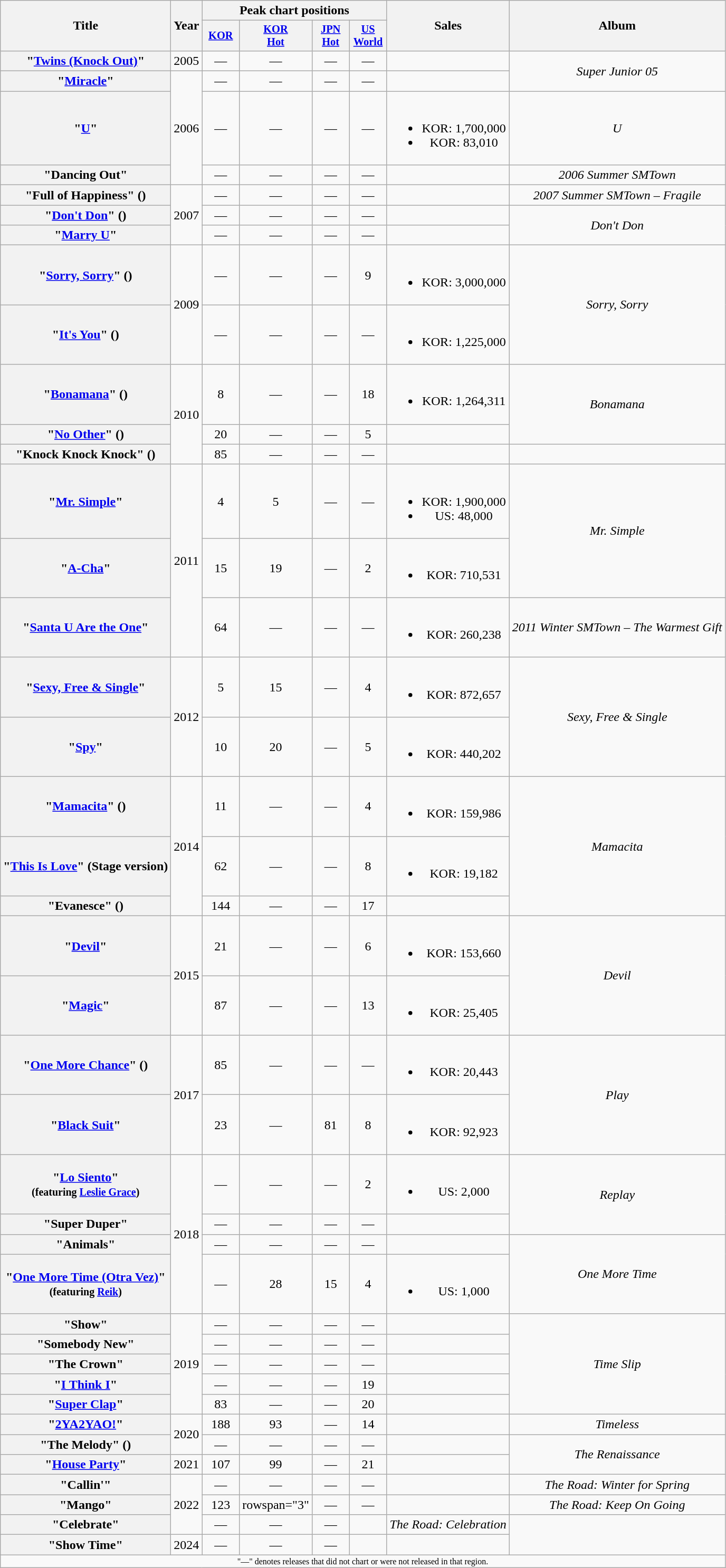<table class="wikitable plainrowheaders" style="text-align:center;">
<tr>
<th scope="col" rowspan="2">Title</th>
<th scope="col" rowspan="2">Year</th>
<th scope="col" colspan="4">Peak chart positions</th>
<th scope="col" rowspan="2">Sales</th>
<th scope="col" rowspan="2">Album</th>
</tr>
<tr>
<th style="width:3em;font-size:85%"><a href='#'>KOR</a><br></th>
<th style="width:3em;font-size:85%"><a href='#'>KOR<br>Hot</a><br></th>
<th style="width:3em;font-size:85%"><a href='#'>JPN<br>Hot</a><br></th>
<th style="width:3em;font-size:85%"><a href='#'>US<br>World</a><br></th>
</tr>
<tr>
<th scope="row">"<a href='#'>Twins (Knock Out)</a>"</th>
<td>2005</td>
<td>—</td>
<td>—</td>
<td>—</td>
<td>—</td>
<td></td>
<td rowspan="2"><em>Super Junior 05</em></td>
</tr>
<tr>
<th scope="row">"<a href='#'>Miracle</a>"</th>
<td rowspan="3">2006</td>
<td>—</td>
<td>—</td>
<td>—</td>
<td>—</td>
<td></td>
</tr>
<tr>
<th scope="row">"<a href='#'>U</a>"</th>
<td>—</td>
<td>—</td>
<td>—</td>
<td>—</td>
<td><br><ul><li>KOR: 1,700,000</li><li>KOR: 83,010 </li></ul></td>
<td><em>U</em></td>
</tr>
<tr>
<th scope="row">"Dancing Out"</th>
<td>—</td>
<td>—</td>
<td>—</td>
<td>—</td>
<td></td>
<td><em>2006 Summer SMTown</em></td>
</tr>
<tr>
<th scope="row">"Full of Happiness" ()</th>
<td rowspan="3">2007</td>
<td>—</td>
<td>—</td>
<td>—</td>
<td>—</td>
<td></td>
<td><em>2007 Summer SMTown – Fragile</em></td>
</tr>
<tr>
<th scope="row">"<a href='#'>Don't Don</a>"  ()</th>
<td>—</td>
<td>—</td>
<td>—</td>
<td>—</td>
<td></td>
<td rowspan="2"><em>Don't Don</em></td>
</tr>
<tr>
<th scope="row">"<a href='#'>Marry U</a>"</th>
<td>—</td>
<td>—</td>
<td>—</td>
<td>—</td>
<td></td>
</tr>
<tr>
<th scope="row">"<a href='#'>Sorry, Sorry</a>" ()</th>
<td rowspan="2">2009</td>
<td>—</td>
<td>—</td>
<td>—</td>
<td>9</td>
<td><br><ul><li>KOR: 3,000,000</li></ul></td>
<td rowspan="2"><em>Sorry, Sorry</em></td>
</tr>
<tr>
<th scope="row">"<a href='#'>It's You</a>" ()</th>
<td>—</td>
<td>—</td>
<td>—</td>
<td>—</td>
<td><br><ul><li>KOR: 1,225,000</li></ul></td>
</tr>
<tr>
<th scope="row">"<a href='#'>Bonamana</a>" ()</th>
<td rowspan="3">2010</td>
<td>8</td>
<td>—</td>
<td>—</td>
<td>18</td>
<td><br><ul><li>KOR: 1,264,311</li></ul></td>
<td rowspan="2"><em>Bonamana</em></td>
</tr>
<tr>
<th scope="row">"<a href='#'>No Other</a>" ()</th>
<td>20</td>
<td>—</td>
<td>—</td>
<td>5</td>
<td></td>
</tr>
<tr>
<th scope="row">"Knock Knock Knock" ()</th>
<td>85</td>
<td>—</td>
<td>—</td>
<td>—</td>
<td></td>
<td></td>
</tr>
<tr>
<th scope="row">"<a href='#'>Mr. Simple</a>"</th>
<td rowspan="3">2011</td>
<td>4</td>
<td>5</td>
<td>—</td>
<td>—</td>
<td><br><ul><li>KOR: 1,900,000</li><li>US: 48,000</li></ul></td>
<td rowspan="2"><em>Mr. Simple</em></td>
</tr>
<tr>
<th scope="row">"<a href='#'>A-Cha</a>"</th>
<td>15</td>
<td>19</td>
<td>—</td>
<td>2</td>
<td><br><ul><li>KOR: 710,531</li></ul></td>
</tr>
<tr>
<th scope="row">"<a href='#'>Santa U Are the One</a>"</th>
<td>64</td>
<td>—</td>
<td>—</td>
<td>—</td>
<td><br><ul><li>KOR: 260,238</li></ul></td>
<td><em>2011 Winter SMTown – The Warmest Gift</em></td>
</tr>
<tr>
<th scope="row">"<a href='#'>Sexy, Free & Single</a>"</th>
<td rowspan="2">2012</td>
<td>5</td>
<td>15</td>
<td>—</td>
<td>4</td>
<td><br><ul><li>KOR: 872,657</li></ul></td>
<td rowspan="2"><em>Sexy, Free & Single</em></td>
</tr>
<tr>
<th scope="row">"<a href='#'>Spy</a>"</th>
<td>10</td>
<td>20</td>
<td>—</td>
<td>5</td>
<td><br><ul><li>KOR: 440,202</li></ul></td>
</tr>
<tr>
<th scope="row">"<a href='#'>Mamacita</a>" ()</th>
<td rowspan="3">2014</td>
<td>11</td>
<td>—</td>
<td>—</td>
<td>4</td>
<td><br><ul><li>KOR: 159,986</li></ul></td>
<td rowspan="3"><em>Mamacita</em></td>
</tr>
<tr>
<th scope="row">"<a href='#'>This Is Love</a>" (Stage version)</th>
<td>62</td>
<td>—</td>
<td>—</td>
<td>8</td>
<td><br><ul><li>KOR: 19,182</li></ul></td>
</tr>
<tr>
<th scope="row">"Evanesce" ()</th>
<td>144</td>
<td>—</td>
<td>—</td>
<td>17</td>
<td></td>
</tr>
<tr>
<th scope="row">"<a href='#'>Devil</a>"</th>
<td rowspan="2">2015</td>
<td>21</td>
<td>—</td>
<td>—</td>
<td>6</td>
<td><br><ul><li>KOR: 153,660</li></ul></td>
<td rowspan="2"><em>Devil</em></td>
</tr>
<tr>
<th scope="row">"<a href='#'>Magic</a>"</th>
<td>87</td>
<td>—</td>
<td>—</td>
<td>13</td>
<td><br><ul><li>KOR: 25,405</li></ul></td>
</tr>
<tr>
<th scope="row">"<a href='#'>One More Chance</a>" ()</th>
<td rowspan="2">2017</td>
<td>85</td>
<td>—</td>
<td>—</td>
<td>—</td>
<td><br><ul><li>KOR: 20,443</li></ul></td>
<td rowspan="2"><em>Play</em></td>
</tr>
<tr>
<th scope="row">"<a href='#'>Black Suit</a>"</th>
<td>23</td>
<td>—</td>
<td>81</td>
<td>8</td>
<td><br><ul><li>KOR: 92,923</li></ul></td>
</tr>
<tr>
<th scope="row">"<a href='#'>Lo Siento</a>"<br><small>(featuring <a href='#'>Leslie Grace</a>)</small></th>
<td rowspan="4">2018</td>
<td>—</td>
<td>—</td>
<td>—</td>
<td>2</td>
<td><br><ul><li>US: 2,000</li></ul></td>
<td rowspan="2"><em>Replay</em></td>
</tr>
<tr>
<th scope="row">"Super Duper"</th>
<td>—</td>
<td>—</td>
<td>—</td>
<td>—</td>
<td></td>
</tr>
<tr>
<th scope="row">"Animals"</th>
<td>—</td>
<td>—</td>
<td>—</td>
<td>—</td>
<td></td>
<td rowspan="2"><em>One More Time</em></td>
</tr>
<tr>
<th scope="row">"<a href='#'>One More Time (Otra Vez)</a>"<br><small>(featuring <a href='#'>Reik</a>)</small></th>
<td>—</td>
<td>28</td>
<td>15</td>
<td>4</td>
<td><br><ul><li>US: 1,000</li></ul></td>
</tr>
<tr>
<th scope="row">"Show"</th>
<td rowspan="5">2019</td>
<td>—</td>
<td>—</td>
<td>—</td>
<td>—</td>
<td></td>
<td rowspan="5"><em>Time Slip</em></td>
</tr>
<tr>
<th scope="row">"Somebody New"</th>
<td>—</td>
<td>—</td>
<td>—</td>
<td>—</td>
<td></td>
</tr>
<tr>
<th scope="row">"The Crown"</th>
<td>—</td>
<td>—</td>
<td>—</td>
<td>—</td>
<td></td>
</tr>
<tr>
<th scope="row">"<a href='#'>I Think I</a>"</th>
<td>—</td>
<td>—</td>
<td>—</td>
<td>19</td>
<td></td>
</tr>
<tr>
<th scope="row">"<a href='#'>Super Clap</a>"</th>
<td>83</td>
<td>—</td>
<td>—</td>
<td>20</td>
<td></td>
</tr>
<tr>
<th scope="row">"<a href='#'>2YA2YAO!</a>"</th>
<td rowspan="2">2020</td>
<td>188</td>
<td>93</td>
<td>—</td>
<td>14</td>
<td></td>
<td><em>Timeless</em></td>
</tr>
<tr>
<th scope="row">"The Melody" ()</th>
<td>—</td>
<td>—</td>
<td>—</td>
<td>—</td>
<td></td>
<td rowspan="2"><em>The Renaissance</em></td>
</tr>
<tr>
<th scope="row">"<a href='#'>House Party</a>"</th>
<td>2021</td>
<td>107</td>
<td>99</td>
<td>—</td>
<td>21</td>
<td></td>
</tr>
<tr>
<th scope="row">"Callin'"</th>
<td rowspan="3">2022</td>
<td>—</td>
<td>—</td>
<td>—</td>
<td>—</td>
<td></td>
<td><em>The Road: Winter for Spring</em></td>
</tr>
<tr>
<th scope="row">"Mango"</th>
<td>123</td>
<td>rowspan="3" </td>
<td>—</td>
<td>—</td>
<td></td>
<td><em>The Road: Keep On Going</em></td>
</tr>
<tr>
<th scope="row">"Celebrate"</th>
<td>—</td>
<td>—</td>
<td>—</td>
<td></td>
<td><em>The Road: Celebration</em></td>
</tr>
<tr>
<th scope="row">"Show Time"</th>
<td>2024</td>
<td>—</td>
<td>—</td>
<td>—</td>
<td></td>
<td></td>
</tr>
<tr>
<td colspan="11" style="text-align:center; font-size:8pt;">"—" denotes releases that did not chart or were not released in that region.</td>
</tr>
</table>
